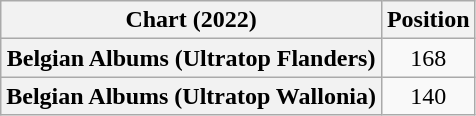<table class="wikitable sortable plainrowheaders" style="text-align:center;">
<tr>
<th scope="col">Chart (2022)</th>
<th scope="col">Position</th>
</tr>
<tr>
<th scope="row">Belgian Albums (Ultratop Flanders)</th>
<td>168</td>
</tr>
<tr>
<th scope="row">Belgian Albums (Ultratop Wallonia)</th>
<td>140</td>
</tr>
</table>
